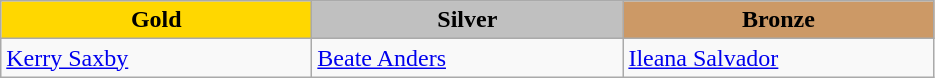<table class="wikitable" style="text-align:left">
<tr align="center">
<td width=200 bgcolor=gold><strong>Gold</strong></td>
<td width=200 bgcolor=silver><strong>Silver</strong></td>
<td width=200 bgcolor=CC9966><strong>Bronze</strong></td>
</tr>
<tr>
<td><a href='#'>Kerry Saxby</a><br><em></em></td>
<td><a href='#'>Beate Anders</a><br><em></em></td>
<td><a href='#'>Ileana Salvador</a><br><em></em></td>
</tr>
</table>
